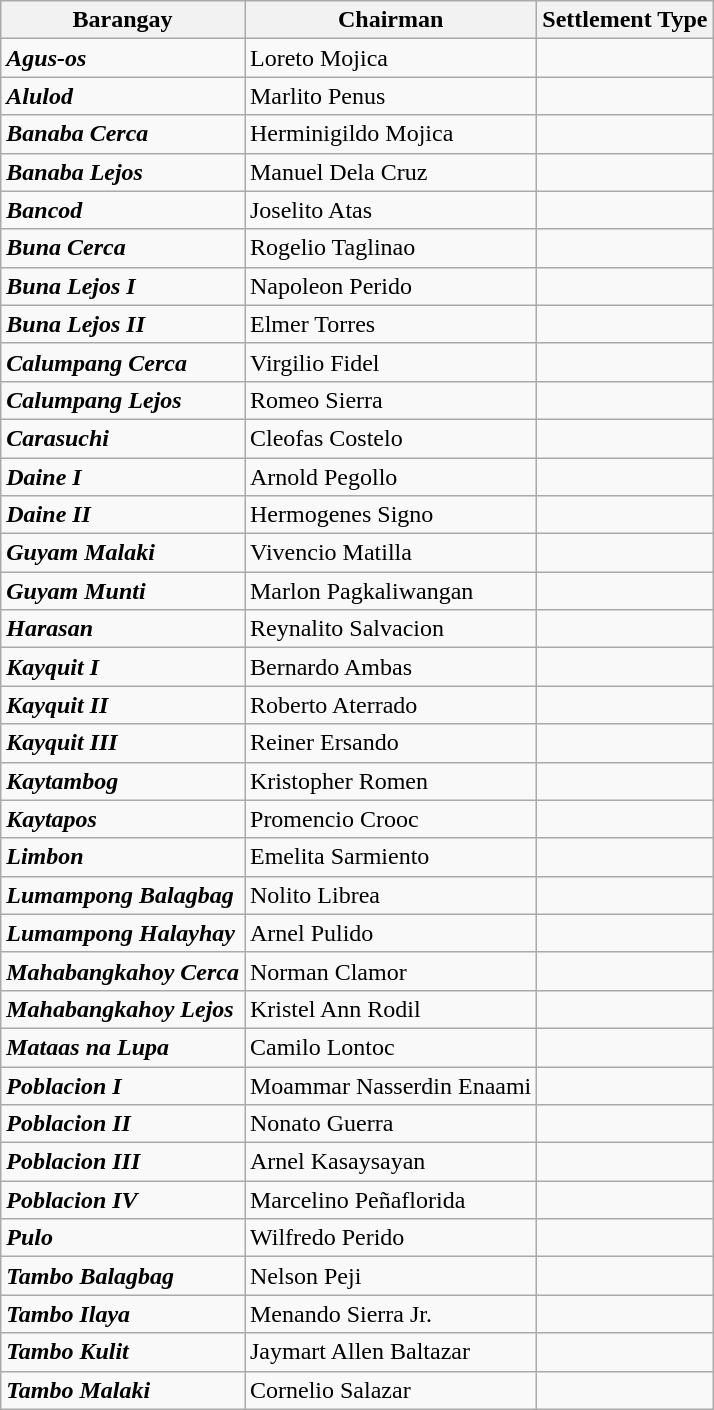<table class="wikitable sortable mw-collapsible">
<tr>
<th>Barangay</th>
<th>Chairman</th>
<th>Settlement Type</th>
</tr>
<tr>
<td><strong><em>Agus-os</em></strong></td>
<td>Loreto Mojica</td>
<td></td>
</tr>
<tr>
<td><strong><em>Alulod</em></strong></td>
<td>Marlito Penus</td>
<td></td>
</tr>
<tr>
<td><strong><em>Banaba Cerca</em></strong></td>
<td>Herminigildo Mojica</td>
<td></td>
</tr>
<tr>
<td><strong><em>Banaba Lejos</em></strong></td>
<td>Manuel Dela Cruz</td>
<td></td>
</tr>
<tr>
<td><strong><em>Bancod</em></strong></td>
<td>Joselito Atas</td>
<td></td>
</tr>
<tr>
<td><strong><em>Buna Cerca</em></strong></td>
<td>Rogelio Taglinao</td>
<td></td>
</tr>
<tr>
<td><strong><em>Buna Lejos I</em></strong></td>
<td>Napoleon Perido</td>
<td></td>
</tr>
<tr>
<td><strong><em>Buna Lejos II</em></strong></td>
<td>Elmer Torres</td>
<td></td>
</tr>
<tr>
<td><strong><em>Calumpang Cerca</em></strong></td>
<td>Virgilio Fidel</td>
<td></td>
</tr>
<tr>
<td><strong><em>Calumpang Lejos</em></strong></td>
<td>Romeo Sierra</td>
<td></td>
</tr>
<tr>
<td><strong><em>Carasuchi</em></strong></td>
<td>Cleofas Costelo</td>
<td></td>
</tr>
<tr>
<td><strong><em>Daine I</em></strong></td>
<td>Arnold Pegollo</td>
<td></td>
</tr>
<tr>
<td><strong><em>Daine II</em></strong></td>
<td>Hermogenes Signo</td>
<td></td>
</tr>
<tr>
<td><strong><em>Guyam Malaki</em></strong></td>
<td>Vivencio Matilla</td>
<td></td>
</tr>
<tr>
<td><strong><em>Guyam Munti</em></strong></td>
<td>Marlon Pagkaliwangan</td>
<td></td>
</tr>
<tr>
<td><strong><em>Harasan</em></strong></td>
<td>Reynalito Salvacion</td>
<td></td>
</tr>
<tr>
<td><strong><em>Kayquit I</em></strong></td>
<td>Bernardo Ambas</td>
<td></td>
</tr>
<tr>
<td><strong><em>Kayquit II</em></strong></td>
<td>Roberto Aterrado</td>
<td></td>
</tr>
<tr>
<td><strong><em>Kayquit III</em></strong></td>
<td>Reiner Ersando</td>
<td></td>
</tr>
<tr>
<td><strong><em>Kaytambog</em></strong></td>
<td>Kristopher Romen</td>
<td></td>
</tr>
<tr>
<td><strong><em>Kaytapos</em></strong></td>
<td>Promencio Crooc</td>
<td></td>
</tr>
<tr>
<td><strong><em>Limbon</em></strong></td>
<td>Emelita Sarmiento</td>
<td></td>
</tr>
<tr>
<td><strong><em>Lumampong Balagbag</em></strong></td>
<td>Nolito Librea</td>
<td></td>
</tr>
<tr>
<td><strong><em>Lumampong Halayhay</em></strong></td>
<td>Arnel Pulido</td>
<td></td>
</tr>
<tr>
<td><strong><em>Mahabangkahoy Cerca</em></strong></td>
<td>Norman Clamor</td>
<td></td>
</tr>
<tr>
<td><strong><em>Mahabangkahoy Lejos</em></strong></td>
<td>Kristel Ann Rodil</td>
<td></td>
</tr>
<tr>
<td><strong><em>Mataas na Lupa</em></strong></td>
<td>Camilo Lontoc</td>
<td></td>
</tr>
<tr>
<td><strong><em>Poblacion I</em></strong></td>
<td>Moammar Nasserdin Enaami</td>
<td></td>
</tr>
<tr>
<td><strong><em>Poblacion II</em></strong></td>
<td>Nonato Guerra</td>
<td></td>
</tr>
<tr>
<td><strong><em>Poblacion III</em></strong></td>
<td>Arnel Kasaysayan</td>
<td></td>
</tr>
<tr>
<td><strong><em>Poblacion IV</em></strong></td>
<td>Marcelino Peñaflorida</td>
<td></td>
</tr>
<tr>
<td><strong><em>Pulo</em></strong></td>
<td>Wilfredo Perido</td>
<td></td>
</tr>
<tr>
<td><strong><em>Tambo Balagbag</em></strong></td>
<td>Nelson Peji</td>
<td></td>
</tr>
<tr>
<td><strong><em>Tambo Ilaya</em></strong></td>
<td>Menando Sierra Jr.</td>
<td></td>
</tr>
<tr>
<td><strong><em>Tambo Kulit</em></strong></td>
<td>Jaymart Allen Baltazar</td>
<td></td>
</tr>
<tr>
<td><strong><em>Tambo Malaki</em></strong></td>
<td>Cornelio Salazar</td>
<td></td>
</tr>
</table>
